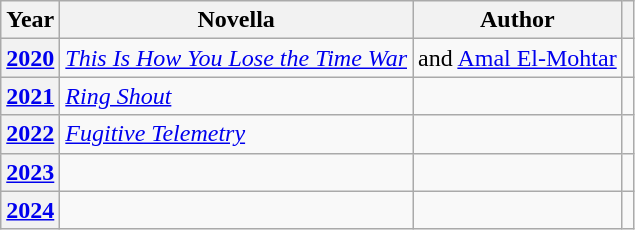<table class="wikitable sortable">
<tr>
<th scope="col">Year</th>
<th scope="col">Novella</th>
<th scope="col">Author</th>
<th scope=col class="unsortable"></th>
</tr>
<tr>
<th scope="row"><a href='#'>2020</a></th>
<td><em><a href='#'>This Is How You Lose the Time War</a></em></td>
<td> and <a href='#'>Amal El-Mohtar</a></td>
<td></td>
</tr>
<tr>
<th scope="row"><a href='#'>2021</a></th>
<td><em><a href='#'>Ring Shout</a></em></td>
<td></td>
<td></td>
</tr>
<tr>
<th scope="row"><a href='#'>2022</a></th>
<td><em><a href='#'>Fugitive Telemetry</a></em></td>
<td></td>
<td></td>
</tr>
<tr>
<th scope="row"><a href='#'>2023</a></th>
<td></td>
<td></td>
<td></td>
</tr>
<tr>
<th scope="row"><a href='#'>2024</a></th>
<td></td>
<td></td>
<td></td>
</tr>
</table>
